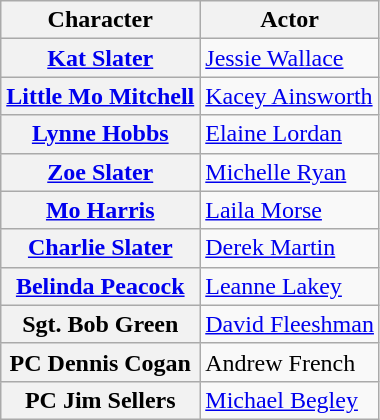<table class="wikitable plainrowheaders">
<tr>
<th scope="col">Character</th>
<th scope="col">Actor</th>
</tr>
<tr>
<th scope="row"><a href='#'>Kat Slater</a></th>
<td><a href='#'>Jessie Wallace</a></td>
</tr>
<tr>
<th scope="row"><a href='#'>Little Mo Mitchell</a></th>
<td><a href='#'>Kacey Ainsworth</a></td>
</tr>
<tr>
<th scope="row"><a href='#'>Lynne Hobbs</a></th>
<td><a href='#'>Elaine Lordan</a></td>
</tr>
<tr>
<th scope="row"><a href='#'>Zoe Slater</a></th>
<td><a href='#'>Michelle Ryan</a></td>
</tr>
<tr>
<th scope="row"><a href='#'>Mo Harris</a></th>
<td><a href='#'>Laila Morse</a></td>
</tr>
<tr>
<th scope="row"><a href='#'>Charlie Slater</a></th>
<td><a href='#'>Derek Martin</a></td>
</tr>
<tr>
<th scope="row"><a href='#'>Belinda Peacock</a></th>
<td><a href='#'>Leanne Lakey</a></td>
</tr>
<tr>
<th scope="row">Sgt. Bob Green</th>
<td><a href='#'>David Fleeshman</a></td>
</tr>
<tr>
<th scope="row">PC Dennis Cogan</th>
<td>Andrew French</td>
</tr>
<tr>
<th scope="row">PC Jim Sellers</th>
<td><a href='#'>Michael Begley</a></td>
</tr>
</table>
